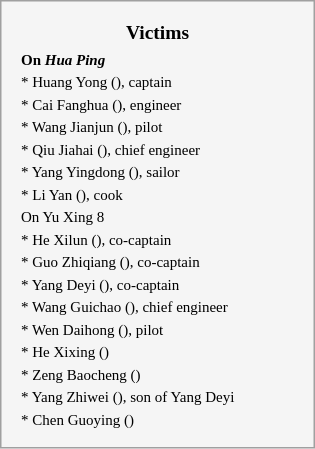<table style="float:left; margin:1em 2.5em 1em 0em; width:21em; border:1px solid #a0a0a0; padding:10px; background:#f5f5f5; text-align:left; font-size:x-small;">
<tr style="text-align:center; font-size:small;">
<td><strong>Victims</strong></td>
</tr>
<tr>
<td><strong>On <em>Hua Ping<strong><em></td>
</tr>
<tr>
<td>* Huang Yong (), captain</td>
</tr>
<tr>
<td>* Cai Fanghua (), engineer</td>
</tr>
<tr>
<td>* Wang Jianjun (), pilot</td>
</tr>
<tr>
<td>* Qiu Jiahai (), chief engineer</td>
</tr>
<tr>
<td>* Yang Yingdong (), sailor</td>
</tr>
<tr>
<td>* Li Yan (), cook</td>
</tr>
<tr>
<td></strong>On </em>Yu Xing 8</em></strong></td>
</tr>
<tr>
<td>* He Xilun (), co-captain</td>
</tr>
<tr>
<td>* Guo Zhiqiang (), co-captain</td>
</tr>
<tr>
<td>* Yang Deyi (), co-captain</td>
</tr>
<tr>
<td>* Wang Guichao (), chief engineer</td>
</tr>
<tr>
<td>* Wen Daihong (), pilot</td>
</tr>
<tr>
<td>* He Xixing ()</td>
</tr>
<tr>
<td>* Zeng Baocheng ()</td>
</tr>
<tr>
<td>* Yang Zhiwei (), son of Yang Deyi</td>
</tr>
<tr>
<td>* Chen Guoying ()</td>
</tr>
</table>
